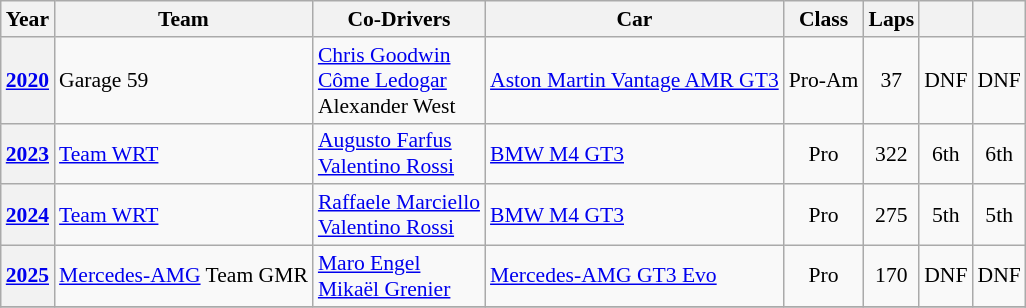<table class="wikitable" style="text-align:center; font-size:90%">
<tr>
<th>Year</th>
<th>Team</th>
<th>Co-Drivers</th>
<th>Car</th>
<th>Class</th>
<th>Laps</th>
<th></th>
<th></th>
</tr>
<tr>
<th><a href='#'>2020</a></th>
<td align="left"> Garage 59</td>
<td align="left"> <a href='#'>Chris Goodwin</a><br> <a href='#'>Côme Ledogar</a><br> Alexander West</td>
<td align="left"><a href='#'>Aston Martin Vantage AMR GT3</a></td>
<td>Pro-Am</td>
<td>37</td>
<td>DNF</td>
<td>DNF</td>
</tr>
<tr>
<th><a href='#'>2023</a></th>
<td align="left"> <a href='#'>Team WRT</a></td>
<td align="left"> <a href='#'>Augusto Farfus</a><br> <a href='#'>Valentino Rossi</a></td>
<td align="left"><a href='#'>BMW M4 GT3</a></td>
<td>Pro</td>
<td>322</td>
<td>6th</td>
<td>6th</td>
</tr>
<tr>
<th><a href='#'>2024</a></th>
<td align="left"> <a href='#'>Team WRT</a></td>
<td align="left"> <a href='#'>Raffaele Marciello</a><br> <a href='#'>Valentino Rossi</a></td>
<td align="left"><a href='#'>BMW M4 GT3</a></td>
<td>Pro</td>
<td>275</td>
<td>5th</td>
<td>5th</td>
</tr>
<tr>
<th><a href='#'>2025</a></th>
<td align="left"> <a href='#'>Mercedes-AMG</a> Team GMR</td>
<td align="left"> <a href='#'>Maro Engel</a><br> <a href='#'>Mikaël Grenier</a></td>
<td align="left"><a href='#'>Mercedes-AMG GT3 Evo</a></td>
<td>Pro</td>
<td>170</td>
<td>DNF</td>
<td>DNF</td>
</tr>
<tr>
</tr>
</table>
